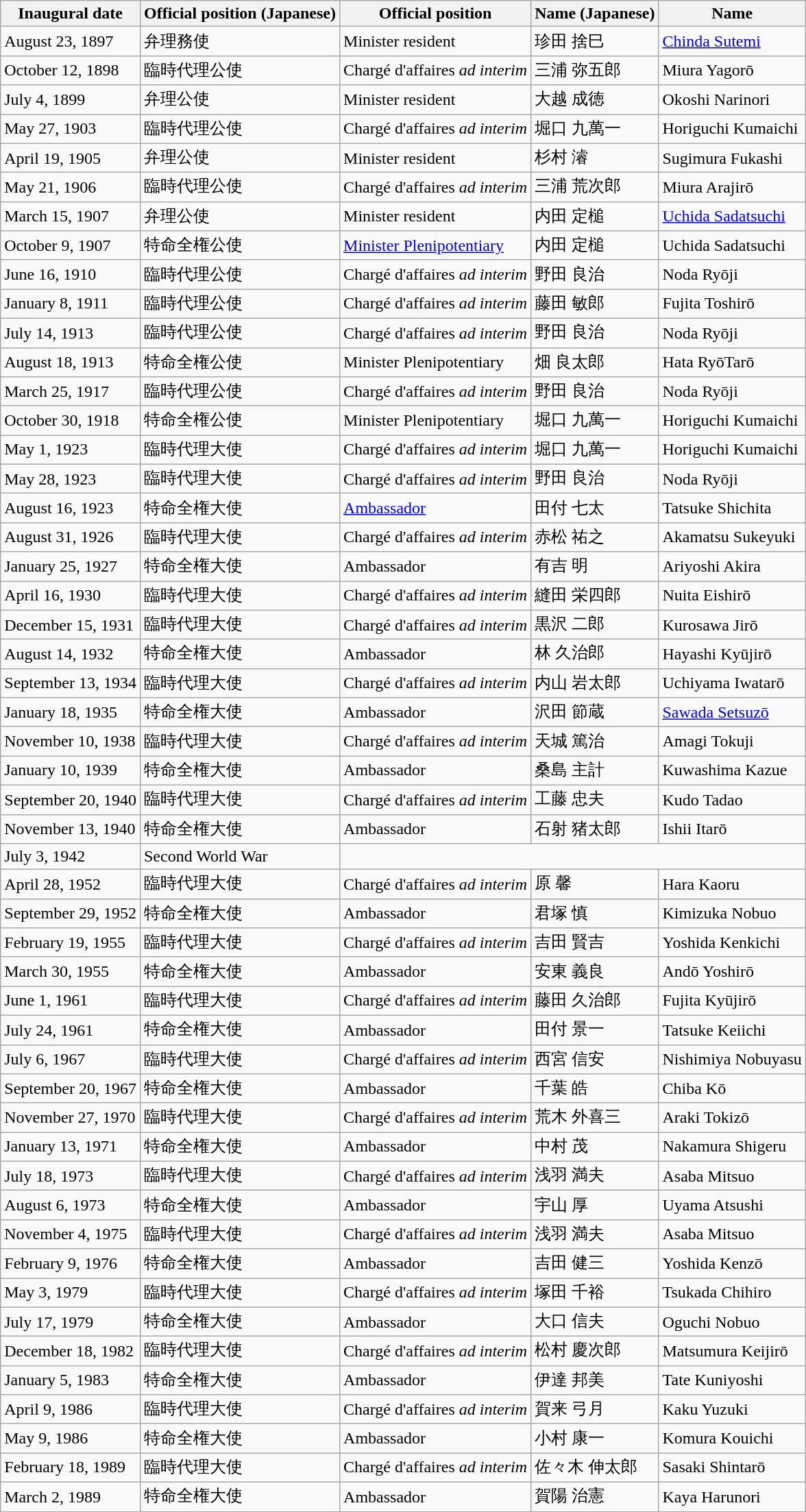<table class="wikitable">
<tr>
<th>Inaugural date</th>
<th>Official position (Japanese)</th>
<th>Official position</th>
<th>Name (Japanese)</th>
<th>Name</th>
</tr>
<tr>
<td>August 23, 1897</td>
<td>弁理務使</td>
<td>Minister resident</td>
<td>珍田 捨巳</td>
<td><a href='#'>Chinda Sutemi</a></td>
</tr>
<tr>
<td>October 12, 1898</td>
<td>臨時代理公使</td>
<td>Chargé d'affaires <em>ad interim</em></td>
<td>三浦 弥五郎</td>
<td>Miura Yagorō</td>
</tr>
<tr>
<td>July 4, 1899</td>
<td>弁理公使</td>
<td>Minister resident</td>
<td>大越 成徳</td>
<td>Okoshi Narinori</td>
</tr>
<tr>
<td>May 27, 1903</td>
<td>臨時代理公使</td>
<td>Chargé d'affaires <em>ad interim</em></td>
<td>堀口 九萬一</td>
<td>Horiguchi Kumaichi</td>
</tr>
<tr>
<td>April 19, 1905</td>
<td>弁理公使</td>
<td>Minister resident</td>
<td>杉村 濬</td>
<td>Sugimura Fukashi</td>
</tr>
<tr>
<td>May 21, 1906</td>
<td>臨時代理公使</td>
<td>Chargé d'affaires <em>ad interim</em></td>
<td>三浦 荒次郎</td>
<td>Miura Arajirō</td>
</tr>
<tr>
<td>March 15, 1907</td>
<td>弁理公使</td>
<td>Minister resident</td>
<td>内田 定槌</td>
<td><a href='#'>Uchida Sadatsuchi</a></td>
</tr>
<tr>
<td>October 9, 1907</td>
<td>特命全権公使</td>
<td><a href='#'>Minister Plenipotentiary</a></td>
<td>内田 定槌</td>
<td>Uchida Sadatsuchi</td>
</tr>
<tr>
<td>June 16, 1910</td>
<td>臨時代理公使</td>
<td>Chargé d'affaires <em>ad interim</em></td>
<td>野田 良治</td>
<td>Noda Ryōji</td>
</tr>
<tr>
<td>January 8, 1911</td>
<td>臨時代理公使</td>
<td>Chargé d'affaires <em>ad interim</em></td>
<td>藤田 敏郎</td>
<td>Fujita Toshirō</td>
</tr>
<tr>
<td>July 14, 1913</td>
<td>臨時代理公使</td>
<td>Chargé d'affaires <em>ad interim</em></td>
<td>野田 良治</td>
<td>Noda Ryōji</td>
</tr>
<tr>
<td>August 18, 1913</td>
<td>特命全権公使</td>
<td>Minister Plenipotentiary</td>
<td>畑 良太郎</td>
<td>Hata RyōTarō</td>
</tr>
<tr>
<td>March 25, 1917</td>
<td>臨時代理公使</td>
<td>Chargé d'affaires <em>ad interim</em></td>
<td>野田 良治</td>
<td>Noda Ryōji</td>
</tr>
<tr>
<td>October 30, 1918</td>
<td>特命全権公使</td>
<td>Minister Plenipotentiary</td>
<td>堀口 九萬一</td>
<td>Horiguchi Kumaichi</td>
</tr>
<tr>
<td>May 1, 1923</td>
<td>臨時代理大使</td>
<td>Chargé d'affaires <em>ad interim</em></td>
<td>堀口 九萬一</td>
<td>Horiguchi Kumaichi</td>
</tr>
<tr>
<td>May 28, 1923</td>
<td>臨時代理大使</td>
<td>Chargé d'affaires <em>ad interim</em></td>
<td>野田 良治</td>
<td>Noda Ryōji</td>
</tr>
<tr>
<td>August 16, 1923</td>
<td>特命全権大使</td>
<td><a href='#'>Ambassador</a></td>
<td>田付 七太</td>
<td>Tatsuke Shichita</td>
</tr>
<tr>
<td>August 31, 1926</td>
<td>臨時代理大使</td>
<td>Chargé d'affaires <em>ad interim</em></td>
<td>赤松 祐之</td>
<td>Akamatsu Sukeyuki</td>
</tr>
<tr>
<td>January 25, 1927</td>
<td>特命全権大使</td>
<td>Ambassador</td>
<td>有吉 明</td>
<td>Ariyoshi Akira</td>
</tr>
<tr>
<td>April 16, 1930</td>
<td>臨時代理大使</td>
<td>Chargé d'affaires <em>ad interim</em></td>
<td>縫田 栄四郎</td>
<td>Nuita Eishirō</td>
</tr>
<tr>
<td>December 15, 1931</td>
<td>臨時代理大使</td>
<td>Chargé d'affaires <em>ad interim</em></td>
<td>黒沢 二郎</td>
<td>Kurosawa Jirō</td>
</tr>
<tr>
<td>August 14, 1932</td>
<td>特命全権大使</td>
<td>Ambassador</td>
<td>林 久治郎</td>
<td>Hayashi Kyūjirō</td>
</tr>
<tr>
<td>September 13, 1934</td>
<td>臨時代理大使</td>
<td>Chargé d'affaires <em>ad interim</em></td>
<td>内山 岩太郎</td>
<td>Uchiyama Iwatarō</td>
</tr>
<tr>
<td>January 18, 1935</td>
<td>特命全権大使</td>
<td>Ambassador</td>
<td>沢田 節蔵</td>
<td><a href='#'>Sawada Setsuzō</a></td>
</tr>
<tr>
<td>November 10, 1938</td>
<td>臨時代理大使</td>
<td>Chargé d'affaires <em>ad interim</em></td>
<td>天城 篤治</td>
<td>Amagi Tokuji</td>
</tr>
<tr>
<td>January 10, 1939</td>
<td>特命全権大使</td>
<td>Ambassador</td>
<td>桑島 主計</td>
<td>Kuwashima Kazue</td>
</tr>
<tr>
<td>September 20, 1940</td>
<td>臨時代理大使</td>
<td>Chargé d'affaires <em>ad interim</em></td>
<td>工藤 忠夫</td>
<td>Kudo Tadao</td>
</tr>
<tr>
<td>November 13, 1940</td>
<td>特命全権大使</td>
<td>Ambassador</td>
<td>石射 猪太郎</td>
<td>Ishii Itarō</td>
</tr>
<tr>
<td>July 3, 1942</td>
<td>Second World War</td>
</tr>
<tr>
<td>April 28, 1952</td>
<td>臨時代理大使</td>
<td>Chargé d'affaires <em>ad interim</em></td>
<td>原 馨</td>
<td>Hara Kaoru</td>
</tr>
<tr>
<td>September 29, 1952</td>
<td>特命全権大使</td>
<td>Ambassador</td>
<td>君塚 慎</td>
<td>Kimizuka Nobuo</td>
</tr>
<tr>
<td>February 19, 1955</td>
<td>臨時代理大使</td>
<td>Chargé d'affaires <em>ad interim</em></td>
<td>吉田 賢吉</td>
<td>Yoshida Kenkichi</td>
</tr>
<tr>
<td>March 30, 1955</td>
<td>特命全権大使</td>
<td>Ambassador</td>
<td>安東 義良</td>
<td>Andō Yoshirō</td>
</tr>
<tr>
<td>June 1, 1961</td>
<td>臨時代理大使</td>
<td>Chargé d'affaires <em>ad interim</em></td>
<td>藤田 久治郎</td>
<td>Fujita Kyūjirō</td>
</tr>
<tr>
<td>July 24, 1961</td>
<td>特命全権大使</td>
<td>Ambassador</td>
<td>田付 景一</td>
<td>Tatsuke Keiichi</td>
</tr>
<tr>
<td>July 6, 1967</td>
<td>臨時代理大使</td>
<td>Chargé d'affaires <em>ad interim</em></td>
<td>西宮 信安</td>
<td>Nishimiya Nobuyasu</td>
</tr>
<tr>
<td>September 20, 1967</td>
<td>特命全権大使</td>
<td>Ambassador</td>
<td>千葉 皓</td>
<td>Chiba Kō</td>
</tr>
<tr>
<td>November 27, 1970</td>
<td>臨時代理大使</td>
<td>Chargé d'affaires <em>ad interim</em></td>
<td>荒木 外喜三</td>
<td>Araki Tokizō</td>
</tr>
<tr>
<td>January 13, 1971</td>
<td>特命全権大使</td>
<td>Ambassador</td>
<td>中村 茂</td>
<td>Nakamura Shigeru</td>
</tr>
<tr>
<td>July 18, 1973</td>
<td>臨時代理大使</td>
<td>Chargé d'affaires <em>ad interim</em></td>
<td>浅羽 満夫</td>
<td>Asaba Mitsuo</td>
</tr>
<tr>
<td>August 6, 1973</td>
<td>特命全権大使</td>
<td>Ambassador</td>
<td>宇山 厚</td>
<td>Uyama Atsushi</td>
</tr>
<tr>
<td>November 4, 1975</td>
<td>臨時代理大使</td>
<td>Chargé d'affaires <em>ad interim</em></td>
<td>浅羽 満夫</td>
<td>Asaba Mitsuo</td>
</tr>
<tr>
<td>February 9, 1976</td>
<td>特命全権大使</td>
<td>Ambassador</td>
<td>吉田 健三</td>
<td>Yoshida Kenzō</td>
</tr>
<tr>
<td>May 3, 1979</td>
<td>臨時代理大使</td>
<td>Chargé d'affaires <em>ad interim</em></td>
<td>塚田 千裕</td>
<td>Tsukada Chihiro</td>
</tr>
<tr>
<td>July 17, 1979</td>
<td>特命全権大使</td>
<td>Ambassador</td>
<td>大口 信夫</td>
<td>Oguchi Nobuo</td>
</tr>
<tr>
<td>December 18, 1982</td>
<td>臨時代理大使</td>
<td>Chargé d'affaires <em>ad interim</em></td>
<td>松村 慶次郎</td>
<td>Matsumura Keijirō</td>
</tr>
<tr>
<td>January 5, 1983</td>
<td>特命全権大使</td>
<td>Ambassador</td>
<td>伊達 邦美</td>
<td>Tate Kuniyoshi</td>
</tr>
<tr>
<td>April 9, 1986</td>
<td>臨時代理大使</td>
<td>Chargé d'affaires <em>ad interim</em></td>
<td>賀来 弓月</td>
<td>Kaku Yuzuki</td>
</tr>
<tr>
<td>May 9, 1986</td>
<td>特命全権大使</td>
<td>Ambassador</td>
<td>小村 康一</td>
<td>Komura Kouichi</td>
</tr>
<tr>
<td>February 18, 1989</td>
<td>臨時代理大使</td>
<td>Chargé d'affaires <em>ad interim</em></td>
<td>佐々木 伸太郎</td>
<td>Sasaki Shintarō</td>
</tr>
<tr>
<td>March 2, 1989</td>
<td>特命全権大使</td>
<td>Ambassador</td>
<td>賀陽 治憲</td>
<td>Kaya Harunori</td>
</tr>
</table>
